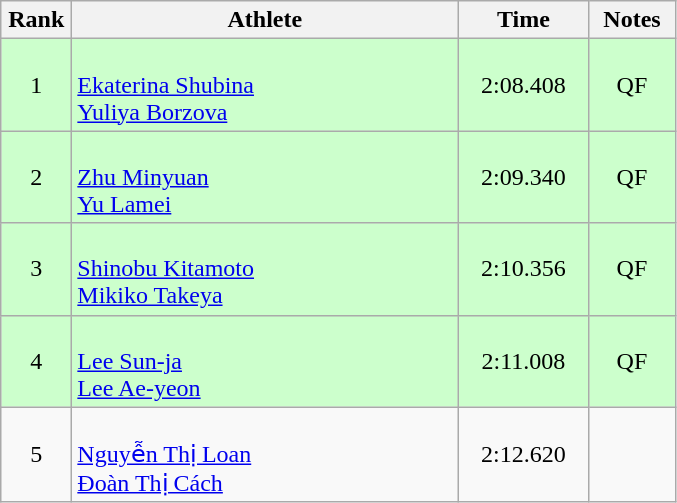<table class=wikitable style="text-align:center">
<tr>
<th width=40>Rank</th>
<th width=250>Athlete</th>
<th width=80>Time</th>
<th width=50>Notes</th>
</tr>
<tr bgcolor="ccffcc">
<td>1</td>
<td align=left><br><a href='#'>Ekaterina Shubina</a><br><a href='#'>Yuliya Borzova</a></td>
<td>2:08.408</td>
<td>QF</td>
</tr>
<tr bgcolor="ccffcc">
<td>2</td>
<td align=left><br><a href='#'>Zhu Minyuan</a><br><a href='#'>Yu Lamei</a></td>
<td>2:09.340</td>
<td>QF</td>
</tr>
<tr bgcolor="ccffcc">
<td>3</td>
<td align=left><br><a href='#'>Shinobu Kitamoto</a><br><a href='#'>Mikiko Takeya</a></td>
<td>2:10.356</td>
<td>QF</td>
</tr>
<tr bgcolor="ccffcc">
<td>4</td>
<td align=left><br><a href='#'>Lee Sun-ja</a><br><a href='#'>Lee Ae-yeon</a></td>
<td>2:11.008</td>
<td>QF</td>
</tr>
<tr>
<td>5</td>
<td align=left><br><a href='#'>Nguyễn Thị Loan</a><br><a href='#'>Đoàn Thị Cách</a></td>
<td>2:12.620</td>
<td></td>
</tr>
</table>
